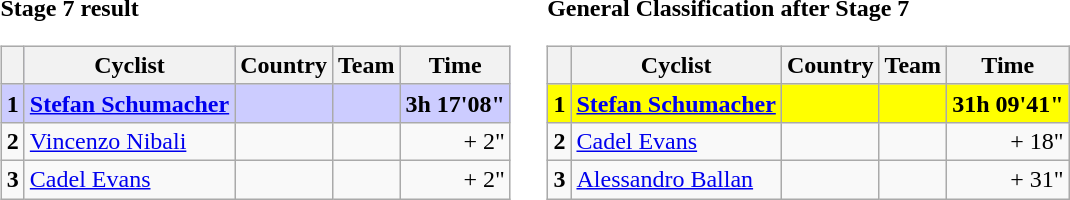<table>
<tr>
<td><strong>Stage 7 result</strong><br><table class="wikitable">
<tr style="background:#ccccff;">
<th></th>
<th>Cyclist</th>
<th>Country</th>
<th>Team</th>
<th>Time</th>
</tr>
<tr style="background:#ccccff;">
<td><strong>1</strong></td>
<td><strong><a href='#'>Stefan Schumacher</a></strong></td>
<td><strong></strong></td>
<td><strong></strong></td>
<td align=right><strong>3h 17'08"</strong></td>
</tr>
<tr>
<td><strong>2</strong></td>
<td><a href='#'>Vincenzo Nibali</a></td>
<td></td>
<td></td>
<td align=right>+ 2"</td>
</tr>
<tr>
<td><strong>3</strong></td>
<td><a href='#'>Cadel Evans</a></td>
<td></td>
<td></td>
<td align=right>+ 2"</td>
</tr>
</table>
</td>
<td></td>
<td><strong>General Classification after Stage 7</strong><br><table class="wikitable">
<tr>
<th></th>
<th>Cyclist</th>
<th>Country</th>
<th>Team</th>
<th>Time</th>
</tr>
<tr bgcolor="yellow">
<td><strong>1</strong></td>
<td><strong><a href='#'>Stefan Schumacher</a></strong></td>
<td><strong></strong></td>
<td><strong></strong></td>
<td align=right><strong>31h 09'41"</strong></td>
</tr>
<tr>
<td><strong>2</strong></td>
<td><a href='#'>Cadel Evans</a></td>
<td></td>
<td></td>
<td align=right>+ 18"</td>
</tr>
<tr>
<td><strong>3</strong></td>
<td><a href='#'>Alessandro Ballan</a></td>
<td></td>
<td></td>
<td align=right>+ 31"</td>
</tr>
</table>
</td>
</tr>
</table>
